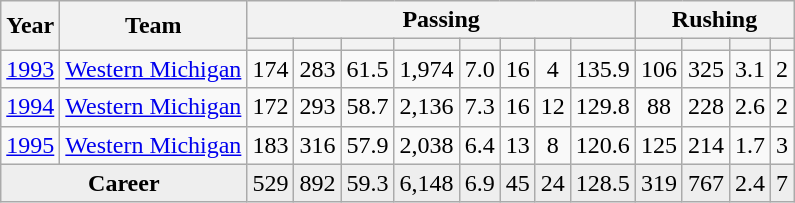<table class="wikitable sortable" style="text-align:center;">
<tr>
<th rowspan=2>Year</th>
<th rowspan=2>Team</th>
<th colspan=8>Passing</th>
<th colspan=4>Rushing</th>
</tr>
<tr>
<th></th>
<th></th>
<th></th>
<th></th>
<th></th>
<th></th>
<th></th>
<th></th>
<th></th>
<th></th>
<th></th>
<th></th>
</tr>
<tr>
<td><a href='#'>1993</a></td>
<td><a href='#'>Western Michigan</a></td>
<td>174</td>
<td>283</td>
<td>61.5</td>
<td>1,974</td>
<td>7.0</td>
<td>16</td>
<td>4</td>
<td>135.9</td>
<td>106</td>
<td>325</td>
<td>3.1</td>
<td>2</td>
</tr>
<tr>
<td><a href='#'>1994</a></td>
<td><a href='#'>Western Michigan</a></td>
<td>172</td>
<td>293</td>
<td>58.7</td>
<td>2,136</td>
<td>7.3</td>
<td>16</td>
<td>12</td>
<td>129.8</td>
<td>88</td>
<td>228</td>
<td>2.6</td>
<td>2</td>
</tr>
<tr>
<td><a href='#'>1995</a></td>
<td><a href='#'>Western Michigan</a></td>
<td>183</td>
<td>316</td>
<td>57.9</td>
<td>2,038</td>
<td>6.4</td>
<td>13</td>
<td>8</td>
<td>120.6</td>
<td>125</td>
<td>214</td>
<td>1.7</td>
<td>3</td>
</tr>
<tr class="sortbottom" style="background:#eee;">
<td colspan=2><strong>Career</strong></td>
<td>529</td>
<td>892</td>
<td>59.3</td>
<td>6,148</td>
<td>6.9</td>
<td>45</td>
<td>24</td>
<td>128.5</td>
<td>319</td>
<td>767</td>
<td>2.4</td>
<td>7</td>
</tr>
</table>
